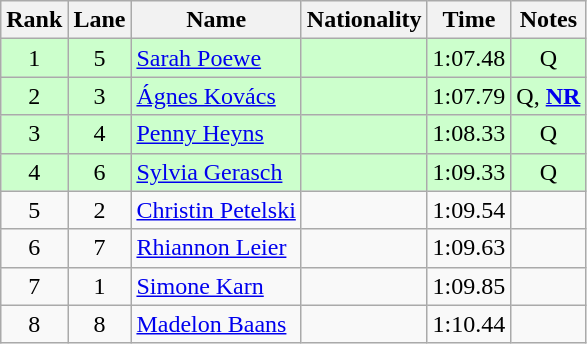<table class="wikitable sortable" style="text-align:center">
<tr>
<th>Rank</th>
<th>Lane</th>
<th>Name</th>
<th>Nationality</th>
<th>Time</th>
<th>Notes</th>
</tr>
<tr bgcolor=#cfc>
<td>1</td>
<td>5</td>
<td align=left><a href='#'>Sarah Poewe</a></td>
<td align=left></td>
<td>1:07.48</td>
<td>Q</td>
</tr>
<tr bgcolor=#cfc>
<td>2</td>
<td>3</td>
<td align=left><a href='#'>Ágnes Kovács</a></td>
<td align=left></td>
<td>1:07.79</td>
<td>Q, <strong><a href='#'>NR</a></strong></td>
</tr>
<tr bgcolor=#cfc>
<td>3</td>
<td>4</td>
<td align=left><a href='#'>Penny Heyns</a></td>
<td align=left></td>
<td>1:08.33</td>
<td>Q</td>
</tr>
<tr bgcolor=#cfc>
<td>4</td>
<td>6</td>
<td align=left><a href='#'>Sylvia Gerasch</a></td>
<td align=left></td>
<td>1:09.33</td>
<td>Q</td>
</tr>
<tr>
<td>5</td>
<td>2</td>
<td align=left><a href='#'>Christin Petelski</a></td>
<td align=left></td>
<td>1:09.54</td>
<td></td>
</tr>
<tr>
<td>6</td>
<td>7</td>
<td align=left><a href='#'>Rhiannon Leier</a></td>
<td align=left></td>
<td>1:09.63</td>
<td></td>
</tr>
<tr>
<td>7</td>
<td>1</td>
<td align=left><a href='#'>Simone Karn</a></td>
<td align=left></td>
<td>1:09.85</td>
<td></td>
</tr>
<tr>
<td>8</td>
<td>8</td>
<td align=left><a href='#'>Madelon Baans</a></td>
<td align=left></td>
<td>1:10.44</td>
<td></td>
</tr>
</table>
